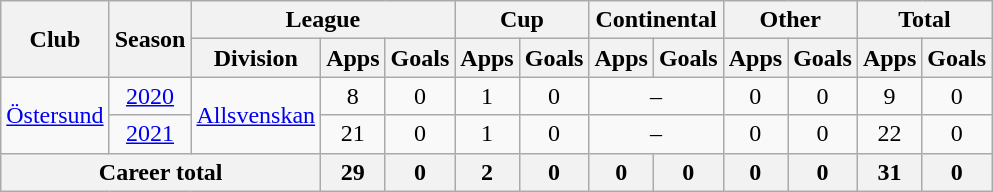<table class="wikitable" style="text-align: center">
<tr>
<th rowspan="2">Club</th>
<th rowspan="2">Season</th>
<th colspan="3">League</th>
<th colspan="2">Cup</th>
<th colspan="2">Continental</th>
<th colspan="2">Other</th>
<th colspan="2">Total</th>
</tr>
<tr>
<th>Division</th>
<th>Apps</th>
<th>Goals</th>
<th>Apps</th>
<th>Goals</th>
<th>Apps</th>
<th>Goals</th>
<th>Apps</th>
<th>Goals</th>
<th>Apps</th>
<th>Goals</th>
</tr>
<tr>
<td rowspan=2><a href='#'>Östersund</a></td>
<td><a href='#'>2020</a></td>
<td rowspan=2><a href='#'>Allsvenskan</a></td>
<td>8</td>
<td>0</td>
<td>1</td>
<td>0</td>
<td colspan="2">–</td>
<td>0</td>
<td>0</td>
<td>9</td>
<td>0</td>
</tr>
<tr>
<td><a href='#'>2021</a></td>
<td>21</td>
<td>0</td>
<td>1</td>
<td>0</td>
<td colspan="2">–</td>
<td>0</td>
<td>0</td>
<td>22</td>
<td>0</td>
</tr>
<tr>
<th colspan=3>Career total</th>
<th>29</th>
<th>0</th>
<th>2</th>
<th>0</th>
<th>0</th>
<th>0</th>
<th>0</th>
<th>0</th>
<th>31</th>
<th>0</th>
</tr>
</table>
